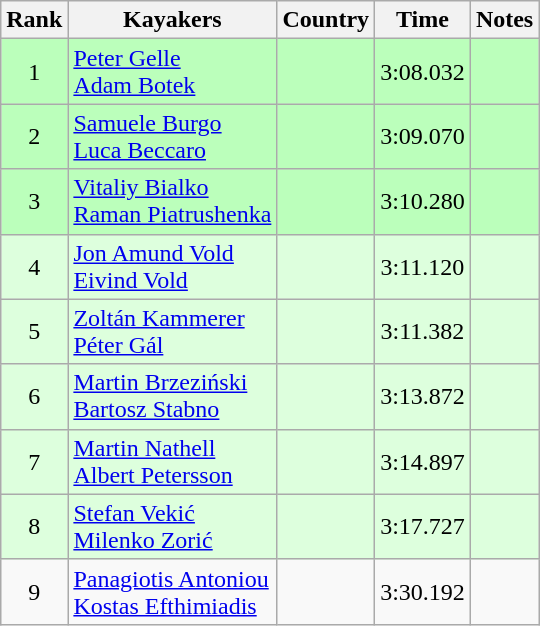<table class="wikitable" style="text-align:center">
<tr>
<th>Rank</th>
<th>Kayakers</th>
<th>Country</th>
<th>Time</th>
<th>Notes</th>
</tr>
<tr bgcolor=bbffbb>
<td>1</td>
<td align=left><a href='#'>Peter Gelle</a><br><a href='#'>Adam Botek</a></td>
<td align=left></td>
<td>3:08.032</td>
<td></td>
</tr>
<tr bgcolor=bbffbb>
<td>2</td>
<td align=left><a href='#'>Samuele Burgo</a><br><a href='#'>Luca Beccaro</a></td>
<td align=left></td>
<td>3:09.070</td>
<td></td>
</tr>
<tr bgcolor=bbffbb>
<td>3</td>
<td align=left><a href='#'>Vitaliy Bialko</a><br><a href='#'>Raman Piatrushenka</a></td>
<td align=left></td>
<td>3:10.280</td>
<td></td>
</tr>
<tr bgcolor=ddffdd>
<td>4</td>
<td align=left><a href='#'>Jon Amund Vold</a><br><a href='#'>Eivind Vold</a></td>
<td align=left></td>
<td>3:11.120</td>
<td></td>
</tr>
<tr bgcolor=ddffdd>
<td>5</td>
<td align=left><a href='#'>Zoltán Kammerer</a><br><a href='#'>Péter Gál</a></td>
<td align=left></td>
<td>3:11.382</td>
<td></td>
</tr>
<tr bgcolor=ddffdd>
<td>6</td>
<td align=left><a href='#'>Martin Brzeziński</a><br><a href='#'>Bartosz Stabno</a></td>
<td align=left></td>
<td>3:13.872</td>
<td></td>
</tr>
<tr bgcolor=ddffdd>
<td>7</td>
<td align=left><a href='#'>Martin Nathell</a><br><a href='#'>Albert Petersson</a></td>
<td align=left></td>
<td>3:14.897</td>
<td></td>
</tr>
<tr bgcolor=ddffdd>
<td>8</td>
<td align=left><a href='#'>Stefan Vekić</a><br><a href='#'>Milenko Zorić</a></td>
<td align=left></td>
<td>3:17.727</td>
<td></td>
</tr>
<tr>
<td>9</td>
<td align=left><a href='#'>Panagiotis Antoniou</a><br><a href='#'>Kostas Efthimiadis</a></td>
<td align=left></td>
<td>3:30.192</td>
<td></td>
</tr>
</table>
